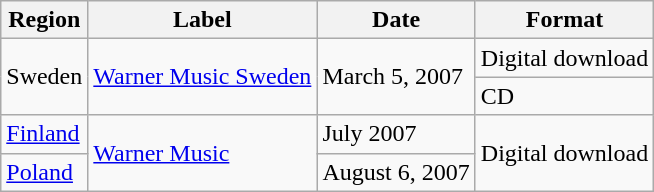<table class="wikitable sortable plainrowheaders">
<tr>
<th scope="col">Region</th>
<th scope="col">Label</th>
<th scope="col">Date</th>
<th scope="col">Format</th>
</tr>
<tr>
<td rowspan="2">Sweden</td>
<td rowspan="2"><a href='#'>Warner Music Sweden</a></td>
<td rowspan="2">March 5, 2007</td>
<td>Digital download</td>
</tr>
<tr>
<td>CD</td>
</tr>
<tr>
<td><a href='#'>Finland</a></td>
<td rowspan="2"><a href='#'>Warner Music</a></td>
<td>July 2007</td>
<td rowspan="2">Digital download</td>
</tr>
<tr>
<td><a href='#'>Poland</a></td>
<td>August 6, 2007</td>
</tr>
</table>
